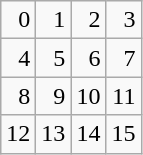<table class="wikitable" style="text-align:right;">
<tr>
<td>0</td>
<td>1</td>
<td>2</td>
<td>3</td>
</tr>
<tr>
<td>4</td>
<td>5</td>
<td>6</td>
<td>7</td>
</tr>
<tr>
<td>8</td>
<td>9</td>
<td>10</td>
<td>11</td>
</tr>
<tr>
<td>12</td>
<td>13</td>
<td>14</td>
<td>15</td>
</tr>
</table>
